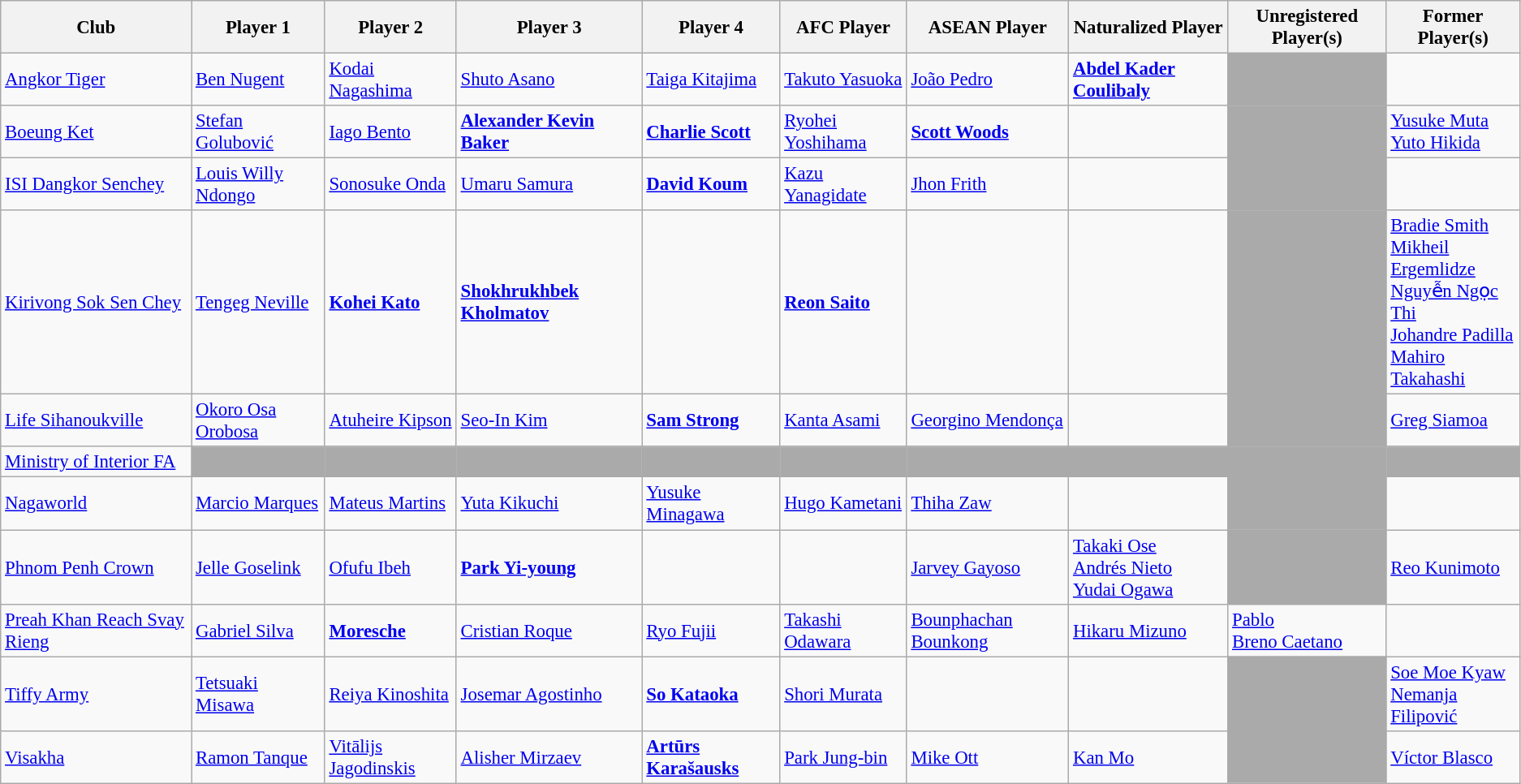<table class="wikitable" style="font-size:95%;">
<tr>
<th>Club</th>
<th>Player 1</th>
<th>Player 2</th>
<th>Player 3</th>
<th>Player 4</th>
<th>AFC Player</th>
<th>ASEAN Player</th>
<th>Naturalized Player</th>
<th>Unregistered Player(s)</th>
<th>Former Player(s)</th>
</tr>
<tr>
<td><a href='#'>Angkor Tiger</a></td>
<td> <a href='#'>Ben Nugent</a></td>
<td> <a href='#'>Kodai Nagashima</a></td>
<td> <a href='#'>Shuto Asano</a></td>
<td> <a href='#'>Taiga Kitajima</a></td>
<td> <a href='#'>Takuto Yasuoka</a></td>
<td> <a href='#'>João Pedro</a></td>
<td><strong> <a href='#'>Abdel Kader Coulibaly</a></strong></td>
<td bgcolor=#aaa></td>
<td></td>
</tr>
<tr>
<td><a href='#'>Boeung Ket</a></td>
<td> <a href='#'>Stefan Golubović</a></td>
<td> <a href='#'>Iago Bento</a></td>
<td> <strong><a href='#'>Alexander Kevin Baker</a></strong></td>
<td> <strong><a href='#'>Charlie Scott</a></strong></td>
<td> <a href='#'>Ryohei Yoshihama</a></td>
<td> <strong><a href='#'>Scott Woods</a></strong></td>
<td></td>
<td bgcolor=#aaa></td>
<td> <a href='#'>Yusuke Muta</a><br>  <a href='#'>Yuto Hikida</a></td>
</tr>
<tr>
<td><a href='#'>ISI Dangkor Senchey</a></td>
<td> <a href='#'>Louis Willy Ndongo</a></td>
<td> <a href='#'>Sonosuke Onda</a></td>
<td> <a href='#'>Umaru Samura</a></td>
<td> <strong><a href='#'>David Koum</a></strong></td>
<td> <a href='#'>Kazu Yanagidate</a></td>
<td> <a href='#'>Jhon Frith</a></td>
<td></td>
<td bgcolor=#aaa></td>
<td></td>
</tr>
<tr>
<td><a href='#'>Kirivong Sok Sen Chey</a></td>
<td> <a href='#'>Tengeg Neville</a></td>
<td> <strong><a href='#'>Kohei Kato</a></strong></td>
<td> <strong><a href='#'>Shokhrukhbek Kholmatov</a></strong></td>
<td></td>
<td> <strong><a href='#'>Reon Saito</a></strong></td>
<td></td>
<td></td>
<td bgcolor=#aaa></td>
<td> <a href='#'>Bradie Smith</a><br> <a href='#'>Mikheil Ergemlidze</a><br> <a href='#'>Nguyễn Ngọc Thi</a><br> <a href='#'>Johandre Padilla</a><br> <a href='#'>Mahiro Takahashi</a></td>
</tr>
<tr>
<td><a href='#'>Life Sihanoukville</a></td>
<td> <a href='#'>Okoro Osa Orobosa</a></td>
<td> <a href='#'>Atuheire Kipson</a></td>
<td> <a href='#'>Seo-In Kim</a></td>
<td> <strong><a href='#'>Sam Strong</a></strong></td>
<td> <a href='#'>Kanta Asami</a></td>
<td> <a href='#'>Georgino Mendonça</a></td>
<td></td>
<td bgcolor=#aaa></td>
<td> <a href='#'>Greg Siamoa</a></td>
</tr>
<tr>
<td><a href='#'>Ministry of Interior FA</a></td>
<td bgcolor=#aaa></td>
<td bgcolor=#aaa></td>
<td bgcolor=#aaa></td>
<td bgcolor=#aaa></td>
<td bgcolor=#aaa></td>
<td bgcolor=#aaa></td>
<td bgcolor=#aaa></td>
<td bgcolor=#aaa></td>
<td bgcolor=#aaa></td>
</tr>
<tr>
<td><a href='#'>Nagaworld</a></td>
<td> <a href='#'>Marcio Marques</a></td>
<td> <a href='#'>Mateus Martins</a></td>
<td> <a href='#'>Yuta Kikuchi</a></td>
<td> <a href='#'>Yusuke Minagawa</a></td>
<td> <a href='#'>Hugo Kametani</a></td>
<td> <a href='#'>Thiha Zaw</a></td>
<td></td>
<td bgcolor=#aaa></td>
<td></td>
</tr>
<tr>
<td><a href='#'>Phnom Penh Crown</a></td>
<td> <a href='#'>Jelle Goselink</a></td>
<td> <a href='#'>Ofufu Ibeh</a></td>
<td> <strong><a href='#'>Park Yi-young</a></strong></td>
<td></td>
<td></td>
<td> <a href='#'>Jarvey Gayoso</a></td>
<td> <a href='#'>Takaki Ose</a> <br>  <a href='#'>Andrés Nieto</a> <br>  <a href='#'>Yudai Ogawa</a></td>
<td bgcolor=#aaa></td>
<td> <a href='#'>Reo Kunimoto</a></td>
</tr>
<tr>
<td><a href='#'>Preah Khan Reach Svay Rieng</a></td>
<td> <a href='#'>Gabriel Silva</a></td>
<td> <strong><a href='#'>Moresche</a></strong></td>
<td> <a href='#'>Cristian Roque</a></td>
<td> <a href='#'>Ryo Fujii</a></td>
<td> <a href='#'>Takashi Odawara</a></td>
<td> <a href='#'>Bounphachan Bounkong</a></td>
<td> <a href='#'>Hikaru Mizuno</a></td>
<td> <a href='#'>Pablo</a><br> <a href='#'>Breno Caetano</a></td>
<td></td>
</tr>
<tr>
<td><a href='#'>Tiffy Army</a></td>
<td> <a href='#'>Tetsuaki Misawa</a></td>
<td> <a href='#'>Reiya Kinoshita</a></td>
<td> <a href='#'>Josemar Agostinho</a></td>
<td> <strong><a href='#'>So Kataoka</a></strong></td>
<td> <a href='#'>Shori Murata</a></td>
<td></td>
<td></td>
<td bgcolor=#aaa></td>
<td> <a href='#'>Soe Moe Kyaw</a><br> <a href='#'>Nemanja Filipović</a></td>
</tr>
<tr>
<td><a href='#'>Visakha</a></td>
<td> <a href='#'>Ramon Tanque</a></td>
<td> <a href='#'>Vitālijs Jagodinskis</a></td>
<td> <a href='#'>Alisher Mirzaev</a></td>
<td> <strong><a href='#'>Artūrs Karašausks</a></strong></td>
<td> <a href='#'>Park Jung-bin</a></td>
<td> <a href='#'>Mike Ott</a></td>
<td> <a href='#'>Kan Mo</a></td>
<td bgcolor=#aaa></td>
<td> <a href='#'>Víctor Blasco</a></td>
</tr>
</table>
